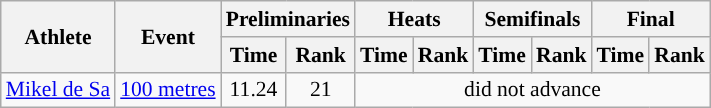<table class=wikitable style="font-size:90%;">
<tr>
<th rowspan=2>Athlete</th>
<th rowspan=2>Event</th>
<th colspan=2>Preliminaries</th>
<th colspan=2>Heats</th>
<th colspan=2>Semifinals</th>
<th colspan=2>Final</th>
</tr>
<tr>
<th>Time</th>
<th>Rank</th>
<th>Time</th>
<th>Rank</th>
<th>Time</th>
<th>Rank</th>
<th>Time</th>
<th>Rank</th>
</tr>
<tr>
<td><a href='#'>Mikel de Sa</a></td>
<td><a href='#'>100 metres</a></td>
<td align="center">11.24</td>
<td align="center">21</td>
<td align=center colspan=6>did not advance</td>
</tr>
</table>
